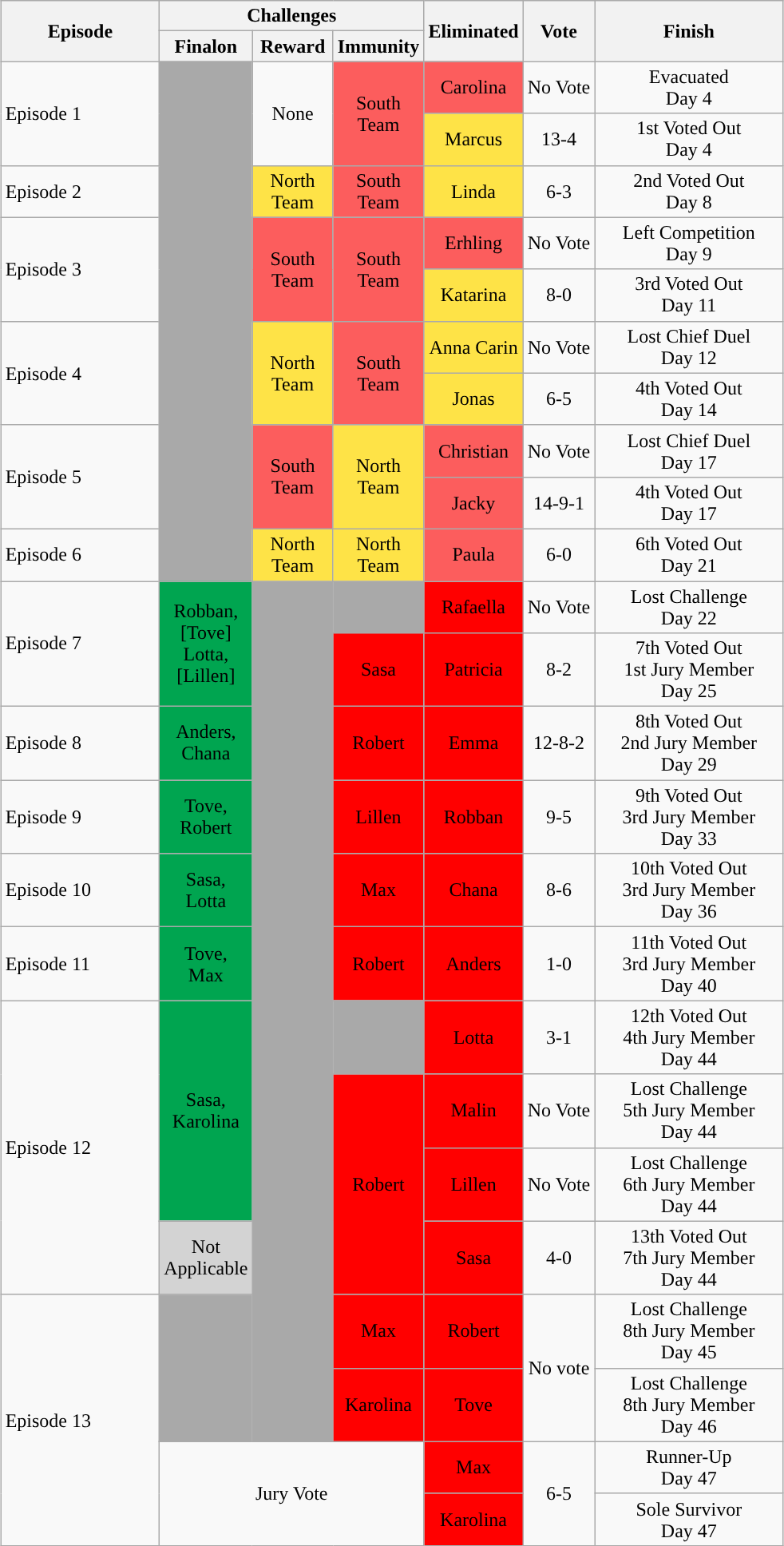<table class="wikitable" style="margin:auto; text-align:center">
<tr>
<th rowspan=2 width="125">Episode</th>
<th colspan=3>Challenges</th>
<th rowspan=2 width="60">Eliminated</th>
<th rowspan=2>Vote</th>
<th rowspan=2 width="150">Finish</th>
</tr>
<tr>
<th width="60">Finalon</th>
<th width="60">Reward</th>
<th width="60">Immunity</th>
</tr>
<tr>
<td align="left" rowspan="2">Episode 1</td>
<td rowspan="10" bgcolor="darkgray"></td>
<td rowspan="2">None</td>
<td bgcolor="#FC5D5D" rowspan="2">South Team</td>
<td bgcolor="#FC5D5D">Carolina</td>
<td>No Vote</td>
<td>Evacuated<br>Day 4</td>
</tr>
<tr>
<td bgcolor="#FEE347">Marcus</td>
<td>13-4</td>
<td>1st Voted Out<br>Day 4</td>
</tr>
<tr>
<td align="left">Episode 2</td>
<td bgcolor="#FEE347">North Team</td>
<td bgcolor="#FC5D5D">South Team</td>
<td bgcolor="#FEE347">Linda</td>
<td>6-3</td>
<td>2nd Voted Out<br>Day 8</td>
</tr>
<tr>
<td align="left" rowspan="2">Episode 3</td>
<td bgcolor="#FC5D5D" rowspan="2">South Team</td>
<td bgcolor="#FC5D5D" rowspan="2">South Team</td>
<td bgcolor="#FC5D5D">Erhling</td>
<td>No Vote</td>
<td>Left Competition<br>Day 9</td>
</tr>
<tr>
<td bgcolor="#FEE347">Katarina</td>
<td>8-0</td>
<td>3rd Voted Out<br>Day 11</td>
</tr>
<tr>
<td align="left" rowspan="2">Episode 4</td>
<td bgcolor="#FEE347" rowspan="2">North Team</td>
<td bgcolor="#FC5D5D" rowspan="2">South Team</td>
<td bgcolor="#FEE347">Anna Carin</td>
<td>No Vote</td>
<td>Lost Chief Duel<br>Day 12</td>
</tr>
<tr>
<td bgcolor="#FEE347">Jonas</td>
<td>6-5</td>
<td>4th Voted Out<br>Day 14</td>
</tr>
<tr>
<td align="left" rowspan="2">Episode 5</td>
<td bgcolor="#FC5D5D" rowspan="2">South Team</td>
<td bgcolor="#FEE347" rowspan="2">North Team</td>
<td bgcolor="#FC5D5D">Christian</td>
<td>No Vote</td>
<td>Lost Chief Duel<br>Day 17</td>
</tr>
<tr>
<td bgcolor="#FC5D5D">Jacky</td>
<td>14-9-1</td>
<td>4th Voted Out<br>Day 17</td>
</tr>
<tr>
<td align="left">Episode 6</td>
<td bgcolor="#FEE347">North Team</td>
<td bgcolor="#FEE347">North Team</td>
<td bgcolor="#FC5D5D">Paula</td>
<td>6-0</td>
<td>6th Voted Out<br>Day 21</td>
</tr>
<tr>
<td align="left" rowspan="2">Episode 7</td>
<td rowspan="2" bgcolor="#00A550">Robban, [Tove]<br>Lotta, [Lillen]</td>
<td rowspan="12" bgcolor="darkgray"></td>
<td bgcolor="darkgray" rowspan="1"></td>
<td bgcolor="red">Rafaella</td>
<td>No Vote</td>
<td>Lost Challenge<br>Day 22</td>
</tr>
<tr>
<td bgcolor="red" rowspan="1">Sasa</td>
<td bgcolor="red">Patricia</td>
<td>8-2</td>
<td>7th Voted Out<br>1st Jury Member<br>Day 25</td>
</tr>
<tr>
<td align="left">Episode 8</td>
<td bgcolor="#00A550">Anders,<br>Chana</td>
<td bgcolor="red">Robert</td>
<td bgcolor="red">Emma</td>
<td>12-8-2</td>
<td>8th Voted Out<br>2nd Jury Member<br>Day 29</td>
</tr>
<tr>
<td align="left">Episode 9</td>
<td bgcolor="#00A550">Tove,<br>Robert</td>
<td bgcolor="red">Lillen</td>
<td bgcolor="red">Robban</td>
<td>9-5</td>
<td>9th Voted Out<br>3rd Jury Member<br>Day 33</td>
</tr>
<tr>
<td align="left">Episode 10</td>
<td bgcolor="#00A550">Sasa,<br>Lotta</td>
<td bgcolor="red">Max</td>
<td bgcolor="red">Chana</td>
<td>8-6</td>
<td>10th Voted Out<br>3rd Jury Member<br>Day 36</td>
</tr>
<tr>
<td align="left">Episode 11</td>
<td bgcolor="#00A550">Tove,<br>Max</td>
<td bgcolor="red">Robert</td>
<td bgcolor="red">Anders</td>
<td>1-0</td>
<td>11th Voted Out<br>3rd Jury Member<br>Day 40</td>
</tr>
<tr>
<td align="left" rowspan="4">Episode 12</td>
<td bgcolor="#00A550" rowspan="3">Sasa,<br>Karolina</td>
<td bgcolor="darkgray"></td>
<td bgcolor="red">Lotta</td>
<td>3-1</td>
<td>12th Voted Out<br>4th Jury Member<br>Day 44</td>
</tr>
<tr>
<td bgcolor="red" rowspan="3">Robert</td>
<td bgcolor="red">Malin</td>
<td>No Vote</td>
<td>Lost Challenge<br>5th Jury Member<br>Day 44</td>
</tr>
<tr>
<td bgcolor="red">Lillen</td>
<td>No Vote</td>
<td>Lost Challenge<br>6th Jury Member<br>Day 44</td>
</tr>
<tr>
<td bgcolor="lightgray">Not Applicable</td>
<td bgcolor="red">Sasa</td>
<td>4-0</td>
<td>13th Voted Out<br>7th Jury Member<br>Day 44</td>
</tr>
<tr>
<td rowspan=4 align="left">Episode 13</td>
<td bgcolor="darkgray" rowspan="2"></td>
<td bgcolor="red">Max</td>
<td bgcolor="red">Robert</td>
<td rowspan=2>No vote</td>
<td>Lost Challenge<br>8th Jury Member<br>Day 45</td>
</tr>
<tr>
<td bgcolor="red">Karolina</td>
<td bgcolor="red">Tove</td>
<td>Lost Challenge<br>8th Jury Member<br>Day 46</td>
</tr>
<tr>
<td rowspan=2 colspan=3>Jury Vote</td>
<td bgcolor="red">Max</td>
<td rowspan=2>6-5</td>
<td>Runner-Up<br>Day 47</td>
</tr>
<tr>
<td bgcolor="red">Karolina</td>
<td>Sole Survivor<br>Day 47</td>
</tr>
</table>
